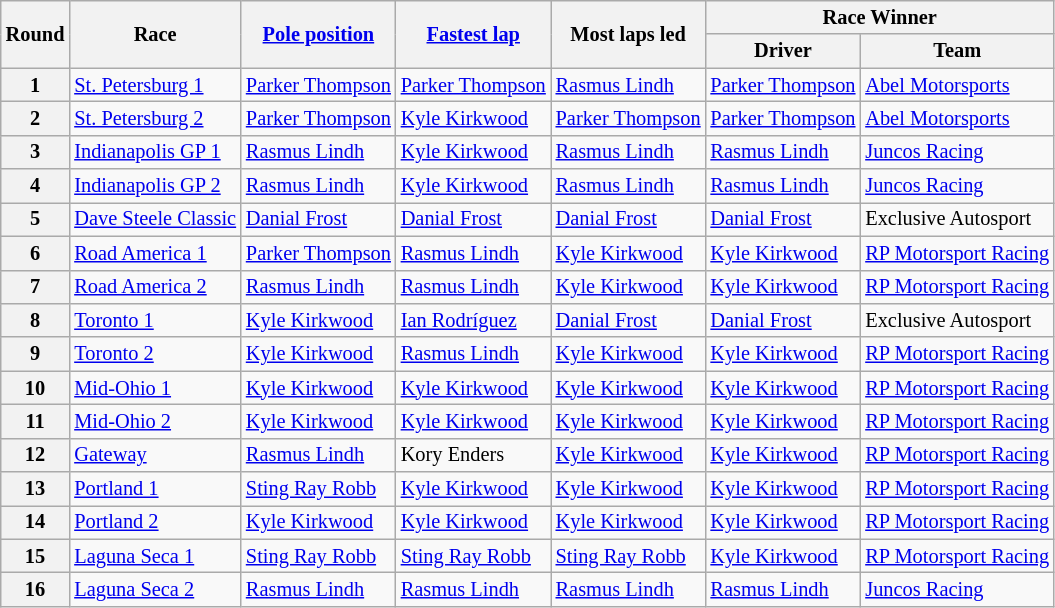<table class="wikitable" style="font-size: 85%">
<tr>
<th rowspan=2>Round</th>
<th rowspan=2>Race</th>
<th rowspan=2><a href='#'>Pole position</a></th>
<th rowspan=2><a href='#'>Fastest lap</a></th>
<th rowspan=2>Most laps led</th>
<th colspan=2>Race Winner</th>
</tr>
<tr>
<th>Driver</th>
<th>Team</th>
</tr>
<tr>
<th>1</th>
<td><a href='#'>St. Petersburg 1</a></td>
<td> <a href='#'>Parker Thompson</a></td>
<td> <a href='#'>Parker Thompson</a></td>
<td> <a href='#'>Rasmus Lindh</a></td>
<td> <a href='#'>Parker Thompson</a></td>
<td><a href='#'>Abel Motorsports</a></td>
</tr>
<tr>
<th>2</th>
<td><a href='#'>St. Petersburg 2</a></td>
<td> <a href='#'>Parker Thompson</a></td>
<td> <a href='#'>Kyle Kirkwood</a></td>
<td> <a href='#'>Parker Thompson</a></td>
<td> <a href='#'>Parker Thompson</a></td>
<td><a href='#'>Abel Motorsports</a></td>
</tr>
<tr>
<th>3</th>
<td><a href='#'>Indianapolis GP 1</a></td>
<td> <a href='#'>Rasmus Lindh</a></td>
<td> <a href='#'>Kyle Kirkwood</a></td>
<td> <a href='#'>Rasmus Lindh</a></td>
<td> <a href='#'>Rasmus Lindh</a></td>
<td><a href='#'>Juncos Racing</a></td>
</tr>
<tr>
<th>4</th>
<td><a href='#'>Indianapolis GP 2</a></td>
<td> <a href='#'>Rasmus Lindh</a></td>
<td> <a href='#'>Kyle Kirkwood</a></td>
<td> <a href='#'>Rasmus Lindh</a></td>
<td> <a href='#'>Rasmus Lindh</a></td>
<td><a href='#'>Juncos Racing</a></td>
</tr>
<tr>
<th>5</th>
<td><a href='#'>Dave Steele Classic</a></td>
<td> <a href='#'>Danial Frost</a></td>
<td> <a href='#'>Danial Frost</a></td>
<td> <a href='#'>Danial Frost</a></td>
<td> <a href='#'>Danial Frost</a></td>
<td>Exclusive Autosport</td>
</tr>
<tr>
<th>6</th>
<td><a href='#'>Road America 1</a></td>
<td> <a href='#'>Parker Thompson</a></td>
<td> <a href='#'>Rasmus Lindh</a></td>
<td> <a href='#'>Kyle Kirkwood</a></td>
<td> <a href='#'>Kyle Kirkwood</a></td>
<td><a href='#'>RP Motorsport Racing</a></td>
</tr>
<tr>
<th>7</th>
<td><a href='#'>Road America 2</a></td>
<td> <a href='#'>Rasmus Lindh</a></td>
<td> <a href='#'>Rasmus Lindh</a></td>
<td> <a href='#'>Kyle Kirkwood</a></td>
<td> <a href='#'>Kyle Kirkwood</a></td>
<td><a href='#'>RP Motorsport Racing</a></td>
</tr>
<tr>
<th>8</th>
<td><a href='#'>Toronto 1</a></td>
<td> <a href='#'>Kyle Kirkwood</a></td>
<td> <a href='#'>Ian Rodríguez</a></td>
<td> <a href='#'>Danial Frost</a></td>
<td> <a href='#'>Danial Frost</a></td>
<td>Exclusive Autosport</td>
</tr>
<tr>
<th>9</th>
<td><a href='#'>Toronto 2</a></td>
<td> <a href='#'>Kyle Kirkwood</a></td>
<td> <a href='#'>Rasmus Lindh</a></td>
<td> <a href='#'>Kyle Kirkwood</a></td>
<td> <a href='#'>Kyle Kirkwood</a></td>
<td><a href='#'>RP Motorsport Racing</a></td>
</tr>
<tr>
<th>10</th>
<td><a href='#'>Mid-Ohio 1</a></td>
<td> <a href='#'>Kyle Kirkwood</a></td>
<td> <a href='#'>Kyle Kirkwood</a></td>
<td> <a href='#'>Kyle Kirkwood</a></td>
<td> <a href='#'>Kyle Kirkwood</a></td>
<td><a href='#'>RP Motorsport Racing</a></td>
</tr>
<tr>
<th>11</th>
<td><a href='#'>Mid-Ohio 2</a></td>
<td> <a href='#'>Kyle Kirkwood</a></td>
<td> <a href='#'>Kyle Kirkwood</a></td>
<td> <a href='#'>Kyle Kirkwood</a></td>
<td> <a href='#'>Kyle Kirkwood</a></td>
<td><a href='#'>RP Motorsport Racing</a></td>
</tr>
<tr>
<th>12</th>
<td><a href='#'>Gateway</a></td>
<td> <a href='#'>Rasmus Lindh</a></td>
<td> Kory Enders</td>
<td> <a href='#'>Kyle Kirkwood</a></td>
<td> <a href='#'>Kyle Kirkwood</a></td>
<td><a href='#'>RP Motorsport Racing</a></td>
</tr>
<tr>
<th>13</th>
<td><a href='#'>Portland 1</a></td>
<td> <a href='#'>Sting Ray Robb</a></td>
<td> <a href='#'>Kyle Kirkwood</a></td>
<td> <a href='#'>Kyle Kirkwood</a></td>
<td> <a href='#'>Kyle Kirkwood</a></td>
<td><a href='#'>RP Motorsport Racing</a></td>
</tr>
<tr>
<th>14</th>
<td><a href='#'>Portland 2</a></td>
<td> <a href='#'>Kyle Kirkwood</a></td>
<td> <a href='#'>Kyle Kirkwood</a></td>
<td> <a href='#'>Kyle Kirkwood</a></td>
<td> <a href='#'>Kyle Kirkwood</a></td>
<td><a href='#'>RP Motorsport Racing</a></td>
</tr>
<tr>
<th>15</th>
<td><a href='#'>Laguna Seca 1</a></td>
<td> <a href='#'>Sting Ray Robb</a></td>
<td> <a href='#'>Sting Ray Robb</a></td>
<td> <a href='#'>Sting Ray Robb</a></td>
<td> <a href='#'>Kyle Kirkwood</a></td>
<td><a href='#'>RP Motorsport Racing</a></td>
</tr>
<tr>
<th>16</th>
<td><a href='#'>Laguna Seca 2</a></td>
<td> <a href='#'>Rasmus Lindh</a></td>
<td> <a href='#'>Rasmus Lindh</a></td>
<td> <a href='#'>Rasmus Lindh</a></td>
<td> <a href='#'>Rasmus Lindh</a></td>
<td><a href='#'>Juncos Racing</a></td>
</tr>
</table>
